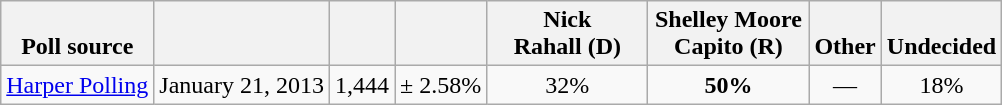<table class="wikitable" style="text-align:center">
<tr valign= bottom>
<th>Poll source</th>
<th></th>
<th></th>
<th></th>
<th style="width:100px;">Nick<br>Rahall (D)</th>
<th style="width:100px;">Shelley Moore<br>Capito (R)</th>
<th>Other</th>
<th>Undecided</th>
</tr>
<tr>
<td align=left><a href='#'>Harper Polling</a></td>
<td>January 21, 2013</td>
<td>1,444</td>
<td>± 2.58%</td>
<td>32%</td>
<td><strong>50%</strong></td>
<td>—</td>
<td>18%</td>
</tr>
</table>
